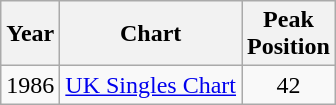<table class="wikitable">
<tr>
<th>Year</th>
<th>Chart</th>
<th>Peak<br>Position</th>
</tr>
<tr>
<td align="center">1986</td>
<td><a href='#'>UK Singles Chart</a></td>
<td align="center">42</td>
</tr>
</table>
